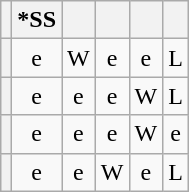<table class="wikitable" style="text-align: center; float: left; margin-right: 1em;">
<tr>
<th></th>
<th>*SS</th>
<th></th>
<th></th>
<th></th>
<th></th>
</tr>
<tr>
<th style="text-align: left;"></th>
<td>e</td>
<td>W</td>
<td>e</td>
<td>e</td>
<td>L</td>
</tr>
<tr>
<th style="text-align: left;"></th>
<td>e</td>
<td>e</td>
<td>e</td>
<td>W</td>
<td>L</td>
</tr>
<tr>
<th style="text-align: left;"></th>
<td>e</td>
<td>e</td>
<td>e</td>
<td>W</td>
<td>e</td>
</tr>
<tr>
<th style="text-align: left;"></th>
<td>e</td>
<td>e</td>
<td>W</td>
<td>e</td>
<td>L</td>
</tr>
</table>
